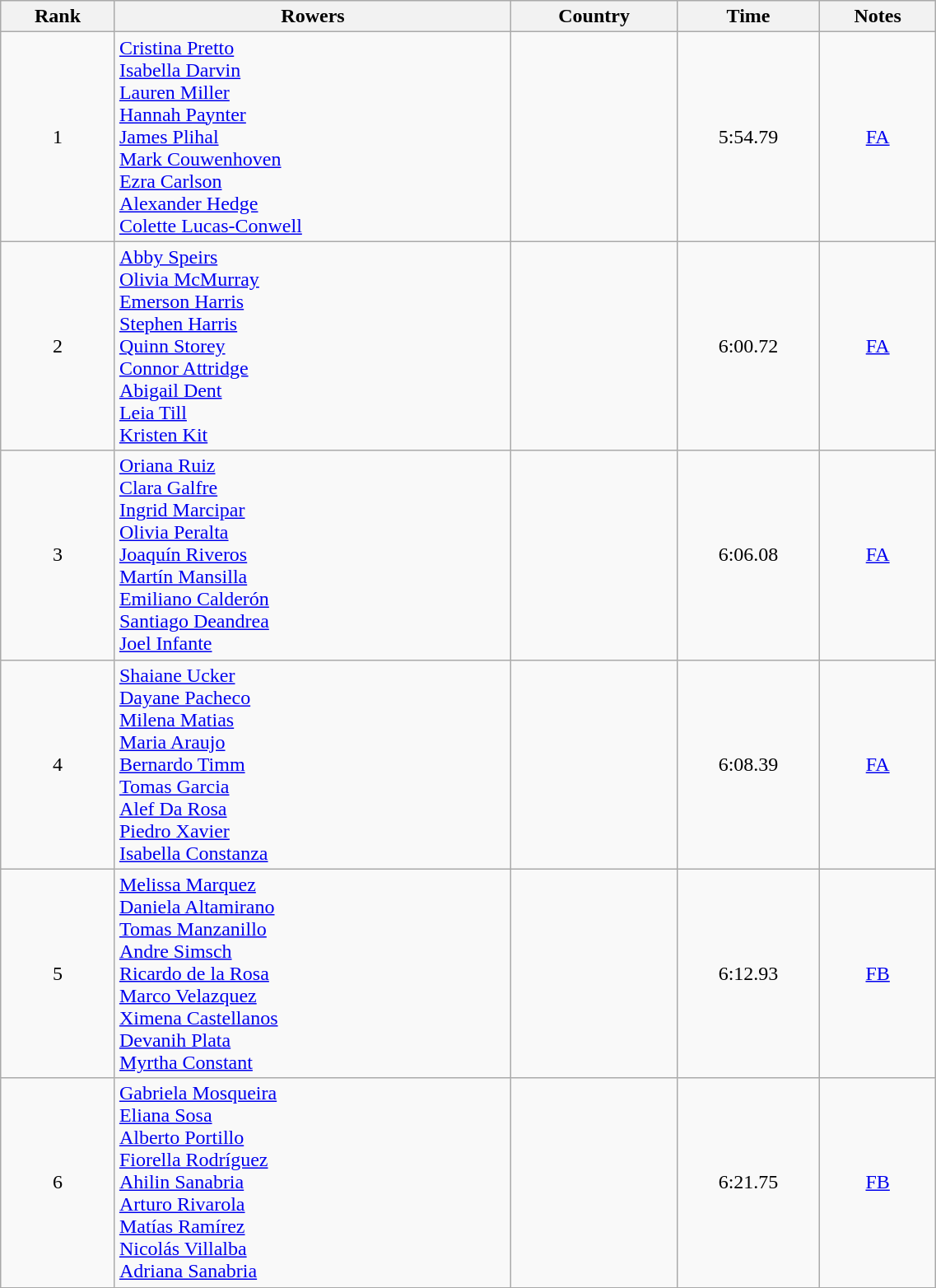<table class="wikitable" width=60% style="text-align:center">
<tr>
<th>Rank</th>
<th>Rowers</th>
<th>Country</th>
<th>Time</th>
<th>Notes</th>
</tr>
<tr>
<td>1</td>
<td align=left><a href='#'>Cristina Pretto</a><br><a href='#'>Isabella Darvin</a><br><a href='#'>Lauren Miller</a><br><a href='#'>Hannah Paynter</a><br><a href='#'>James Plihal</a><br><a href='#'>Mark Couwenhoven</a><br><a href='#'>Ezra Carlson</a><br><a href='#'>Alexander Hedge</a><br><a href='#'>Colette Lucas-Conwell</a></td>
<td align=left></td>
<td>5:54.79</td>
<td><a href='#'>FA</a></td>
</tr>
<tr>
<td>2</td>
<td align=left><a href='#'>Abby Speirs</a><br><a href='#'>Olivia McMurray</a><br><a href='#'>Emerson Harris</a><br><a href='#'>Stephen Harris</a><br><a href='#'>Quinn Storey</a><br><a href='#'>Connor Attridge</a><br><a href='#'>Abigail Dent</a><br><a href='#'>Leia Till</a><br><a href='#'>Kristen Kit</a></td>
<td align=left></td>
<td>6:00.72</td>
<td><a href='#'>FA</a></td>
</tr>
<tr>
<td>3</td>
<td align=left><a href='#'>Oriana Ruiz</a><br><a href='#'>Clara Galfre</a><br><a href='#'>Ingrid Marcipar</a><br><a href='#'>Olivia Peralta</a><br><a href='#'>Joaquín Riveros</a><br><a href='#'>Martín Mansilla</a><br><a href='#'>Emiliano Calderón</a><br><a href='#'>Santiago Deandrea</a><br><a href='#'>Joel Infante</a></td>
<td align=left></td>
<td>6:06.08</td>
<td><a href='#'>FA</a></td>
</tr>
<tr>
<td>4</td>
<td align=left><a href='#'>Shaiane Ucker</a><br><a href='#'>Dayane Pacheco</a><br><a href='#'>Milena Matias</a><br><a href='#'>Maria Araujo</a><br><a href='#'>Bernardo Timm</a><br><a href='#'>Tomas Garcia</a><br><a href='#'>Alef Da Rosa</a><br><a href='#'>Piedro Xavier</a><br><a href='#'>Isabella Constanza</a></td>
<td align=left></td>
<td>6:08.39</td>
<td><a href='#'>FA</a></td>
</tr>
<tr>
<td>5</td>
<td align=left><a href='#'>Melissa Marquez</a><br><a href='#'>Daniela Altamirano</a><br><a href='#'>Tomas Manzanillo</a><br><a href='#'>Andre Simsch</a><br><a href='#'>Ricardo de la Rosa</a><br><a href='#'>Marco Velazquez</a><br><a href='#'>Ximena Castellanos</a><br><a href='#'>Devanih Plata</a><br><a href='#'>Myrtha Constant</a></td>
<td align=left></td>
<td>6:12.93</td>
<td><a href='#'>FB</a></td>
</tr>
<tr>
<td>6</td>
<td align=left><a href='#'>Gabriela Mosqueira</a><br><a href='#'>Eliana Sosa</a><br><a href='#'>Alberto Portillo</a><br><a href='#'>Fiorella Rodríguez</a><br><a href='#'>Ahilin Sanabria</a><br><a href='#'>Arturo Rivarola</a><br><a href='#'>Matías Ramírez</a><br><a href='#'>Nicolás Villalba</a><br><a href='#'>Adriana Sanabria</a></td>
<td align=left></td>
<td>6:21.75</td>
<td><a href='#'>FB</a></td>
</tr>
<tr>
</tr>
</table>
